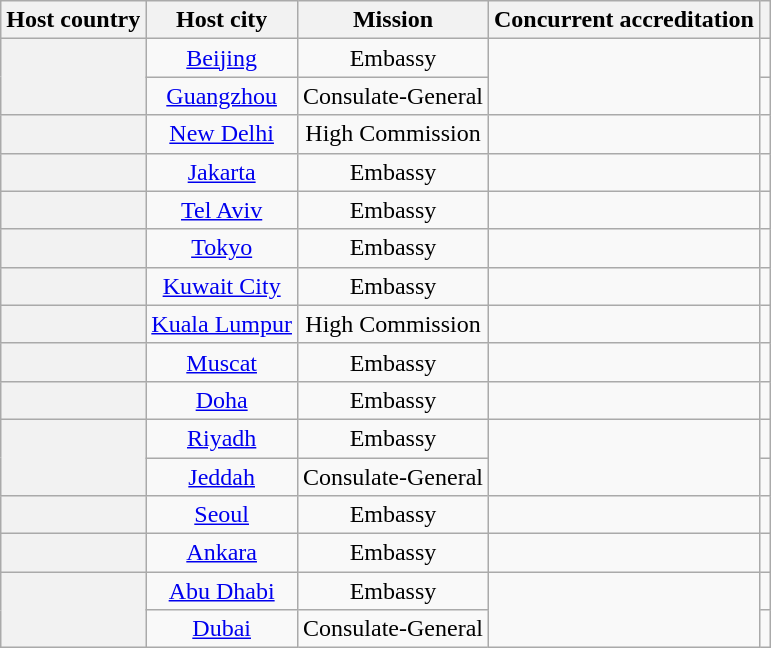<table class="wikitable plainrowheaders" style="text-align:center;">
<tr>
<th scope="col">Host country</th>
<th scope="col">Host city</th>
<th scope="col">Mission</th>
<th scope="col">Concurrent accreditation</th>
<th scope="col"></th>
</tr>
<tr>
<th scope="row" rowspan="2"></th>
<td><a href='#'>Beijing</a></td>
<td>Embassy</td>
<td rowspan="2"></td>
<td></td>
</tr>
<tr>
<td><a href='#'>Guangzhou</a></td>
<td>Consulate-General</td>
<td></td>
</tr>
<tr>
<th scope="row"></th>
<td><a href='#'>New Delhi</a></td>
<td>High Commission</td>
<td></td>
<td></td>
</tr>
<tr>
<th scope="row"></th>
<td><a href='#'>Jakarta</a></td>
<td>Embassy</td>
<td></td>
<td></td>
</tr>
<tr>
<th scope="row"></th>
<td><a href='#'>Tel Aviv</a></td>
<td>Embassy</td>
<td></td>
<td></td>
</tr>
<tr>
<th scope="row"></th>
<td><a href='#'>Tokyo</a></td>
<td>Embassy</td>
<td></td>
<td></td>
</tr>
<tr>
<th scope="row"></th>
<td><a href='#'>Kuwait City</a></td>
<td>Embassy</td>
<td></td>
<td></td>
</tr>
<tr>
<th scope="row"></th>
<td><a href='#'>Kuala Lumpur</a></td>
<td>High Commission</td>
<td></td>
<td></td>
</tr>
<tr>
<th scope="row"></th>
<td><a href='#'>Muscat</a></td>
<td>Embassy</td>
<td></td>
<td></td>
</tr>
<tr>
<th scope="row"></th>
<td><a href='#'>Doha</a></td>
<td>Embassy</td>
<td></td>
<td></td>
</tr>
<tr>
<th scope="row" rowspan="2"></th>
<td><a href='#'>Riyadh</a></td>
<td>Embassy</td>
<td rowspan="2"></td>
<td></td>
</tr>
<tr>
<td><a href='#'>Jeddah</a></td>
<td>Consulate-General</td>
<td></td>
</tr>
<tr>
<th scope="row"></th>
<td><a href='#'>Seoul</a></td>
<td>Embassy</td>
<td></td>
<td></td>
</tr>
<tr>
<th scope="row"></th>
<td><a href='#'>Ankara</a></td>
<td>Embassy</td>
<td></td>
<td></td>
</tr>
<tr>
<th scope="row" rowspan="2"></th>
<td><a href='#'>Abu Dhabi</a></td>
<td>Embassy</td>
<td rowspan="2"></td>
<td></td>
</tr>
<tr>
<td><a href='#'>Dubai</a></td>
<td>Consulate-General</td>
<td></td>
</tr>
</table>
